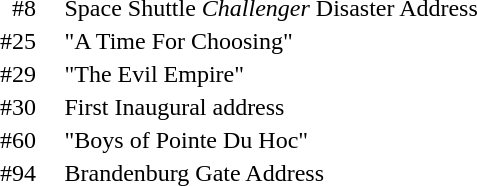<table>
<tr>
<td style="text-align:right; padding-left:2em;">#8</td>
<td style="padding-left: 1em">Space Shuttle <em>Challenger</em> Disaster Address</td>
</tr>
<tr>
<td align=right>#25</td>
<td style="padding-left: 1em">"A Time For Choosing"</td>
</tr>
<tr>
<td align=right>#29</td>
<td style="padding-left: 1em">"The Evil Empire"</td>
</tr>
<tr>
<td align=right>#30</td>
<td style="padding-left: 1em">First Inaugural address</td>
</tr>
<tr>
<td align=right>#60</td>
<td style="padding-left: 1em">"Boys of Pointe Du Hoc"</td>
</tr>
<tr>
<td align=right>#94</td>
<td style="padding-left: 1em">Brandenburg Gate Address</td>
</tr>
</table>
